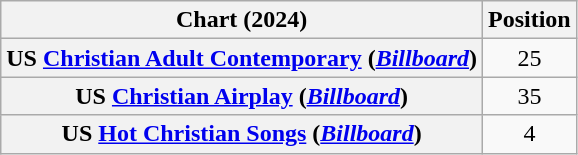<table class="wikitable sortable plainrowheaders" style="text-align:center">
<tr>
<th scope="col">Chart (2024)</th>
<th scope="col">Position</th>
</tr>
<tr>
<th scope="row">US <a href='#'>Christian Adult Contemporary</a> (<em><a href='#'>Billboard</a></em>)</th>
<td>25</td>
</tr>
<tr>
<th scope="row">US <a href='#'>Christian Airplay</a> (<em><a href='#'>Billboard</a></em>)</th>
<td>35</td>
</tr>
<tr>
<th scope="row">US <a href='#'>Hot Christian Songs</a> (<em><a href='#'>Billboard</a></em>)</th>
<td>4</td>
</tr>
</table>
